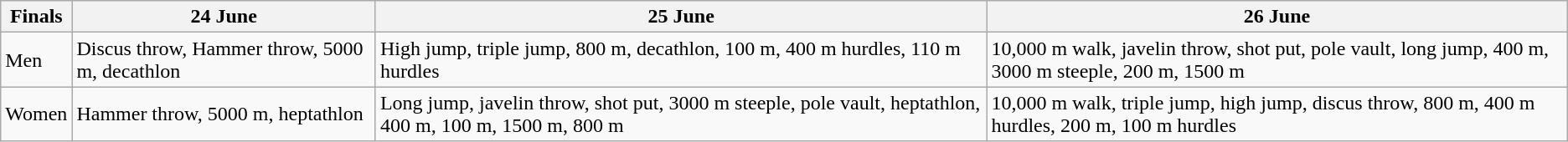<table class=wikitable>
<tr>
<th scope="col">Finals</th>
<th scope="col">24 June</th>
<th scope="col">25 June</th>
<th scope="col">26 June</th>
</tr>
<tr>
<td>Men</td>
<td>Discus throw, Hammer throw, 5000 m, decathlon</td>
<td>High jump, triple jump, 800 m, decathlon, 100 m, 400 m hurdles, 110 m hurdles</td>
<td>10,000 m walk, javelin throw, shot put, pole vault, long jump, 400 m, 3000 m steeple, 200 m, 1500 m</td>
</tr>
<tr>
<td>Women</td>
<td>Hammer throw, 5000 m, heptathlon</td>
<td>Long jump, javelin throw, shot put, 3000 m steeple, pole vault, heptathlon, 400 m, 100 m, 1500 m, 800 m</td>
<td>10,000 m walk, triple jump, high jump, discus throw, 800 m, 400 m hurdles, 200 m, 100 m hurdles</td>
</tr>
</table>
